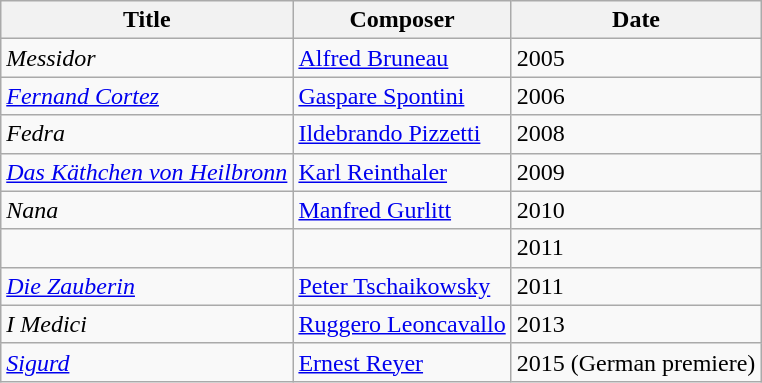<table class="wikitable">
<tr>
<th>Title</th>
<th>Composer</th>
<th>Date</th>
</tr>
<tr>
<td><em>Messidor</em></td>
<td><a href='#'>Alfred Bruneau</a></td>
<td>2005</td>
</tr>
<tr>
<td><em><a href='#'>Fernand Cortez</a></em></td>
<td><a href='#'>Gaspare Spontini</a></td>
<td>2006</td>
</tr>
<tr>
<td><em>Fedra</em></td>
<td><a href='#'>Ildebrando Pizzetti</a></td>
<td>2008</td>
</tr>
<tr>
<td><em><a href='#'>Das Käthchen von Heilbronn</a></em></td>
<td><a href='#'>Karl Reinthaler</a></td>
<td>2009</td>
</tr>
<tr>
<td><em>Nana</em></td>
<td><a href='#'>Manfred Gurlitt</a></td>
<td>2010</td>
</tr>
<tr>
<td><em></em></td>
<td></td>
<td>2011</td>
</tr>
<tr>
<td><em><a href='#'>Die Zauberin</a></em></td>
<td><a href='#'>Peter Tschaikowsky</a></td>
<td>2011</td>
</tr>
<tr>
<td><em>I Medici</em></td>
<td><a href='#'>Ruggero Leoncavallo</a></td>
<td>2013</td>
</tr>
<tr>
<td><em><a href='#'>Sigurd</a></em></td>
<td><a href='#'>Ernest Reyer</a></td>
<td>2015 (German premiere)</td>
</tr>
</table>
